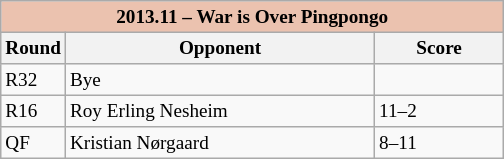<table class=wikitable style=font-size:80%>
<tr>
<td colspan=3 align=center bgcolor=#ebc2af><strong>2013.11 – War is Over Pingpongo</strong></td>
</tr>
<tr>
<th>Round</th>
<th width=200>Opponent</th>
<th width=80>Score</th>
</tr>
<tr>
<td>R32</td>
<td>Bye</td>
<td></td>
</tr>
<tr>
<td>R16</td>
<td> Roy Erling Nesheim</td>
<td>11–2</td>
</tr>
<tr>
<td>QF</td>
<td> Kristian Nørgaard</td>
<td>8–11</td>
</tr>
</table>
